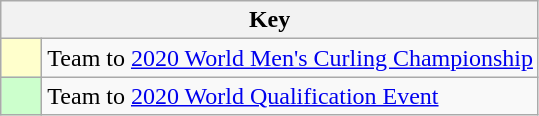<table class="wikitable" style="text-align: center;">
<tr>
<th colspan=2>Key</th>
</tr>
<tr>
<td style="background:#ffffcc; width:20px;"></td>
<td align=left>Team to <a href='#'>2020 World Men's Curling Championship</a></td>
</tr>
<tr>
<td style="background:#ccffcc; width:20px;"></td>
<td align=left>Team to <a href='#'>2020 World Qualification Event</a></td>
</tr>
</table>
